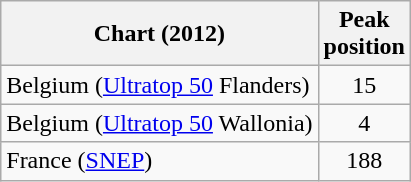<table class="wikitable sortable">
<tr>
<th align="center">Chart (2012)</th>
<th align="center">Peak<br>position</th>
</tr>
<tr>
<td align="left">Belgium (<a href='#'>Ultratop 50</a> Flanders)</td>
<td align="center">15</td>
</tr>
<tr>
<td align="left">Belgium (<a href='#'>Ultratop 50</a> Wallonia)</td>
<td align="center">4</td>
</tr>
<tr>
<td align="left">France (<a href='#'>SNEP</a>)</td>
<td align="center">188</td>
</tr>
</table>
